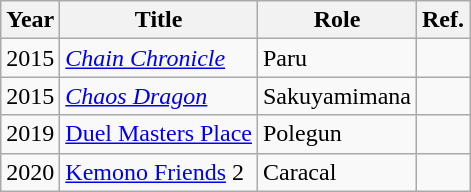<table class="wikitable sortable plainrowheaders">
<tr>
<th scope="col">Year</th>
<th scope="col">Title</th>
<th scope="col">Role</th>
<th scope="col" class="unsortable">Ref.</th>
</tr>
<tr>
<td>2015</td>
<td><em><a href='#'>Chain Chronicle</a></em></td>
<td>Paru</td>
<td></td>
</tr>
<tr>
<td>2015</td>
<td><em><a href='#'>Chaos Dragon</a></td>
<td>Sakuyamimana</td>
<td></td>
</tr>
<tr>
<td>2019</td>
<td></em><a href='#'>Duel Masters Place</a><em></td>
<td>Polegun</td>
<td></td>
</tr>
<tr>
<td>2020</td>
<td></em><a href='#'>Kemono Friends</a> 2<em></td>
<td>Caracal</td>
<td></td>
</tr>
</table>
